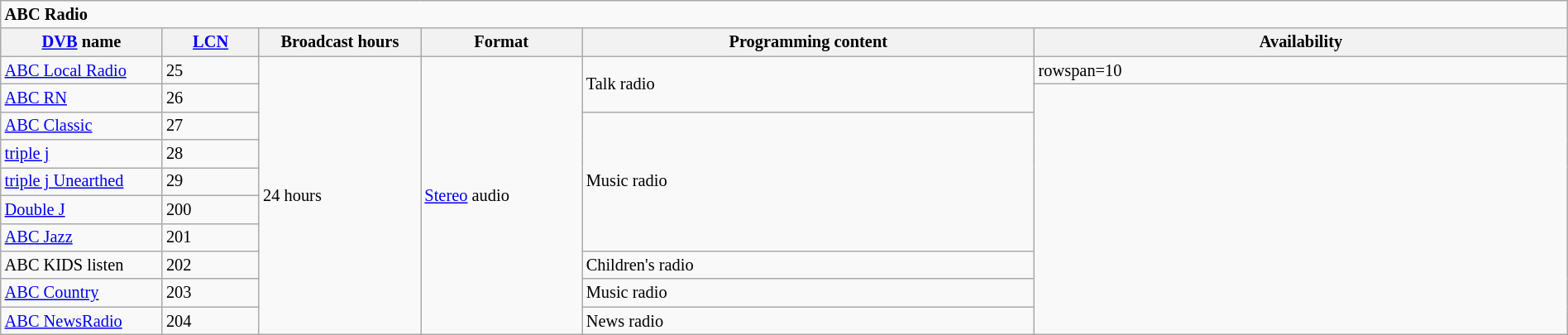<table class="wikitable mw-collapsible mw-collapsed" style="font-size:85%; width:100%;">
<tr>
<td colspan=6><strong>ABC Radio</strong></td>
</tr>
<tr>
<th width="10%"><a href='#'>DVB</a> name</th>
<th width="6%"><a href='#'>LCN</a></th>
<th width="10%">Broadcast hours</th>
<th width="10%">Format</th>
<th width="28%">Programming content</th>
<th width="33%">Availability</th>
</tr>
<tr>
<td><a href='#'>ABC Local Radio</a></td>
<td>25</td>
<td rowspan=10>24 hours</td>
<td rowspan=10><a href='#'>Stereo</a> audio</td>
<td rowspan=2>Talk radio </td>
<td>rowspan=10 </td>
</tr>
<tr>
<td><a href='#'>ABC RN</a></td>
<td>26</td>
</tr>
<tr>
<td><a href='#'>ABC Classic</a></td>
<td>27</td>
<td rowspan=5>Music radio </td>
</tr>
<tr>
<td><a href='#'>triple j</a></td>
<td>28</td>
</tr>
<tr>
<td><a href='#'>triple j Unearthed</a></td>
<td>29</td>
</tr>
<tr>
<td><a href='#'>Double J</a></td>
<td>200</td>
</tr>
<tr>
<td><a href='#'>ABC Jazz</a></td>
<td>201</td>
</tr>
<tr>
<td>ABC KIDS listen</td>
<td>202</td>
<td>Children's radio </td>
</tr>
<tr>
<td><a href='#'>ABC Country</a></td>
<td>203</td>
<td>Music radio </td>
</tr>
<tr>
<td><a href='#'>ABC NewsRadio</a></td>
<td>204</td>
<td>News radio </td>
</tr>
</table>
